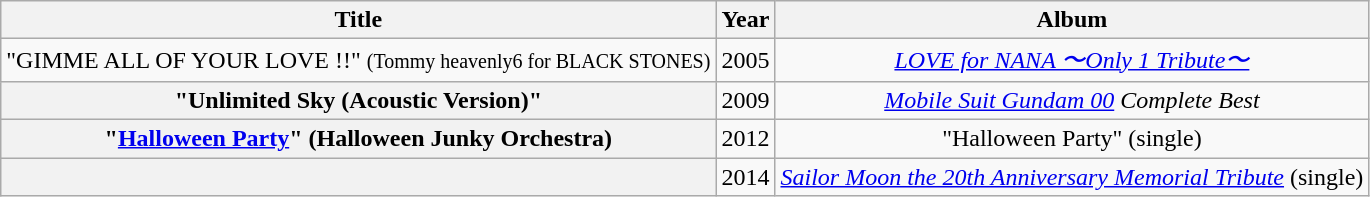<table class="wikitable plainrowheaders" style="text-align:center;">
<tr>
<th scope="col">Title</th>
<th scope="col">Year</th>
<th scope="col">Album</th>
</tr>
<tr>
<td rowspan="1">"GIMME ALL OF YOUR LOVE !!" <small>(Tommy heavenly6 for BLACK STONES)</small></td>
<td rowspan="1">2005</td>
<td rowspan="1"><em><a href='#'>LOVE for NANA 〜Only 1 Tribute〜</a></em></td>
</tr>
<tr>
<th scope="row">"Unlimited Sky (Acoustic Version)"</th>
<td rowspan="1">2009</td>
<td rowspan="1"><em><a href='#'>Mobile Suit Gundam 00</a> Complete Best</em></td>
</tr>
<tr>
<th scope="row">"<a href='#'>Halloween Party</a>" <span>(Halloween Junky Orchestra)</span></th>
<td rowspan="1">2012</td>
<td rowspan="1">"Halloween Party" <span>(single)</span></td>
</tr>
<tr>
<th scope="row"></th>
<td rowspan="1">2014</td>
<td rowspan="1"><em><a href='#'>Sailor Moon the 20th Anniversary Memorial Tribute</a></em> <span>(single)</span></td>
</tr>
</table>
